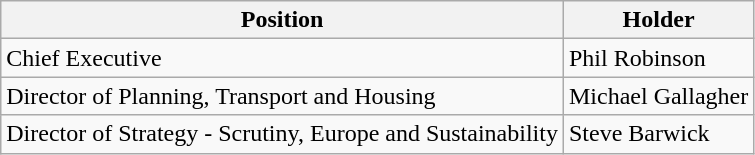<table class="wikitable">
<tr>
<th>Position</th>
<th>Holder</th>
</tr>
<tr>
<td>Chief Executive</td>
<td>Phil Robinson </td>
</tr>
<tr>
<td>Director of Planning, Transport and Housing</td>
<td>Michael Gallagher </td>
</tr>
<tr>
<td>Director of Strategy - Scrutiny, Europe and Sustainability</td>
<td>Steve Barwick </td>
</tr>
</table>
